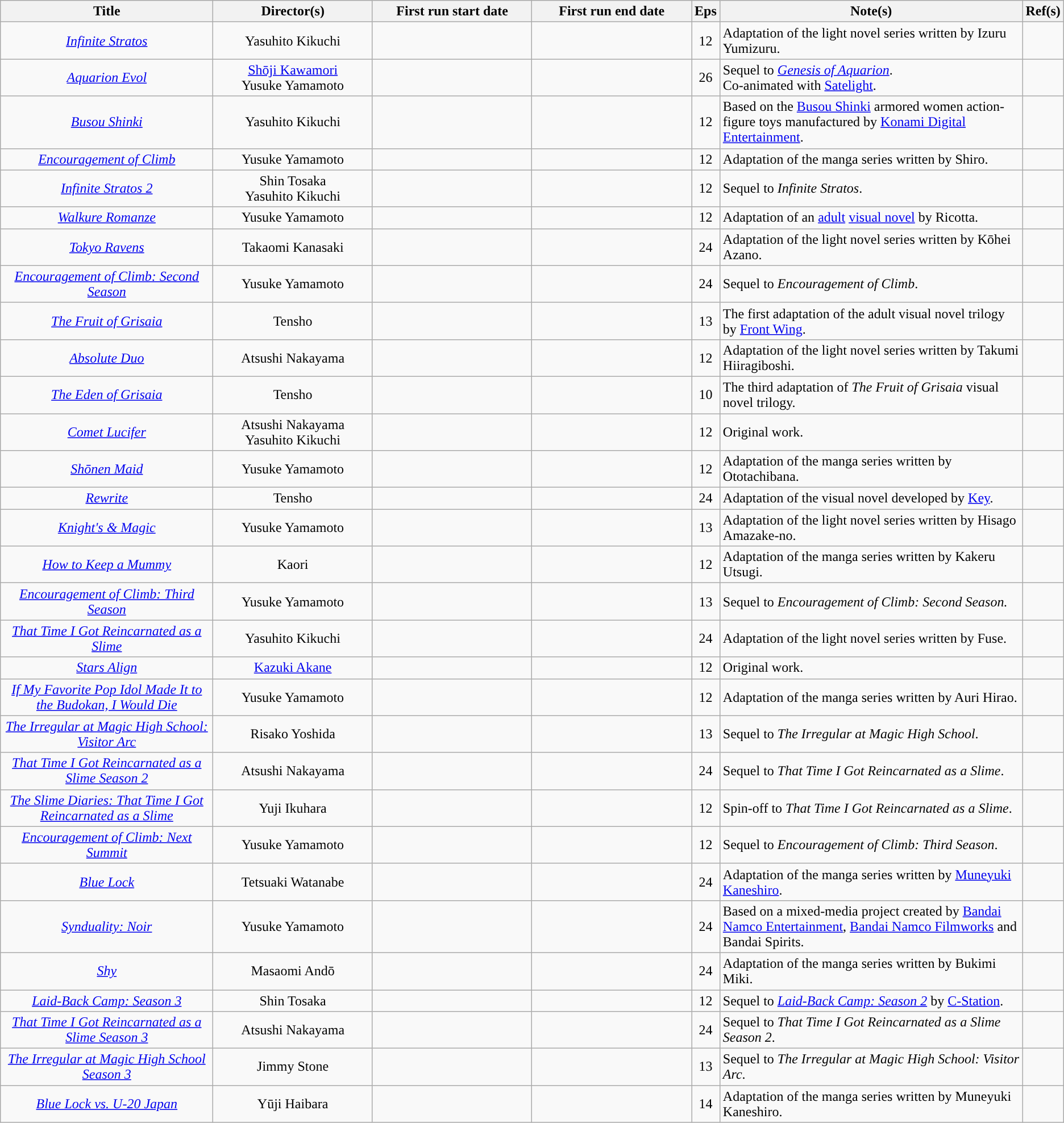<table class="wikitable sortable" style="text-align:center; margin=auto; ">
<tr>
<th scope="col" width=20%>Title</th>
<th scope="col" width=15%>Director(s)</th>
<th scope="col" width=15%>First run start date</th>
<th scope="col" width=15%>First run end date</th>
<th scope="col" class="unsortable">Eps</th>
<th scope="col" class="unsortable">Note(s)</th>
<th scope="col" class="unsortable">Ref(s)</th>
</tr>
<tr>
<td><em><a href='#'>Infinite Stratos</a></em></td>
<td>Yasuhito Kikuchi</td>
<td></td>
<td></td>
<td>12</td>
<td style="text-align:left;">Adaptation of the light novel series written by Izuru Yumizuru.</td>
<td></td>
</tr>
<tr>
<td><em><a href='#'>Aquarion Evol</a></em></td>
<td><a href='#'>Shōji Kawamori</a><br> Yusuke Yamamoto</td>
<td></td>
<td></td>
<td>26</td>
<td style="text-align:left;">Sequel to <em><a href='#'>Genesis of Aquarion</a></em>. <br>Co-animated with <a href='#'>Satelight</a>.</td>
<td></td>
</tr>
<tr>
<td><em><a href='#'>Busou Shinki</a></em></td>
<td>Yasuhito Kikuchi</td>
<td></td>
<td></td>
<td>12</td>
<td style="text-align:left;">Based on the <a href='#'>Busou Shinki</a> armored women action-figure toys manufactured by <a href='#'>Konami Digital Entertainment</a>.</td>
<td></td>
</tr>
<tr>
<td><em><a href='#'>Encouragement of Climb</a></em></td>
<td>Yusuke Yamamoto</td>
<td></td>
<td></td>
<td>12</td>
<td style="text-align:left;">Adaptation of the manga series written by Shiro.</td>
<td></td>
</tr>
<tr>
<td><em><a href='#'>Infinite Stratos 2</a></em></td>
<td>Shin Tosaka<br>Yasuhito Kikuchi</td>
<td></td>
<td></td>
<td>12</td>
<td style="text-align:left;">Sequel to <em>Infinite Stratos</em>.</td>
<td></td>
</tr>
<tr>
<td><em><a href='#'>Walkure Romanze</a></em></td>
<td>Yusuke Yamamoto</td>
<td></td>
<td></td>
<td>12</td>
<td style="text-align:left;">Adaptation of an <a href='#'>adult</a> <a href='#'>visual novel</a> by Ricotta.</td>
<td></td>
</tr>
<tr>
<td><em><a href='#'>Tokyo Ravens</a></em></td>
<td>Takaomi Kanasaki</td>
<td></td>
<td></td>
<td>24</td>
<td style="text-align:left;">Adaptation of the light novel series written by Kōhei Azano.</td>
<td></td>
</tr>
<tr>
<td><em><a href='#'>Encouragement of Climb: Second Season</a></em></td>
<td>Yusuke Yamamoto</td>
<td></td>
<td></td>
<td>24</td>
<td style="text-align:left;">Sequel to <em>Encouragement of Climb</em>.</td>
<td></td>
</tr>
<tr>
<td><em><a href='#'>The Fruit of Grisaia</a></em></td>
<td>Tensho</td>
<td></td>
<td></td>
<td>13</td>
<td style="text-align:left;">The first adaptation of the adult visual novel trilogy by <a href='#'>Front Wing</a>.</td>
<td></td>
</tr>
<tr>
<td><em><a href='#'>Absolute Duo</a></em></td>
<td>Atsushi Nakayama</td>
<td></td>
<td></td>
<td>12</td>
<td style="text-align:left;">Adaptation of the light novel series written by Takumi Hiiragiboshi.</td>
<td></td>
</tr>
<tr>
<td><em><a href='#'>The Eden of Grisaia</a></em></td>
<td>Tensho</td>
<td></td>
<td></td>
<td>10</td>
<td style="text-align:left;">The third adaptation of <em>The Fruit of Grisaia</em> visual novel trilogy.</td>
<td></td>
</tr>
<tr>
<td><em><a href='#'>Comet Lucifer</a></em></td>
<td>Atsushi Nakayama<br>Yasuhito Kikuchi</td>
<td></td>
<td></td>
<td>12</td>
<td style="text-align:left;">Original work.</td>
<td></td>
</tr>
<tr>
<td><em><a href='#'>Shōnen Maid</a></em></td>
<td>Yusuke Yamamoto</td>
<td></td>
<td></td>
<td>12</td>
<td style="text-align:left;">Adaptation of the manga series written by Ototachibana.</td>
<td></td>
</tr>
<tr>
<td><em><a href='#'>Rewrite</a></em></td>
<td>Tensho</td>
<td></td>
<td></td>
<td>24</td>
<td style="text-align:left;">Adaptation of the visual novel developed by <a href='#'>Key</a>.</td>
<td></td>
</tr>
<tr>
<td><em><a href='#'>Knight's & Magic</a></em></td>
<td>Yusuke Yamamoto</td>
<td></td>
<td></td>
<td>13</td>
<td style="text-align:left;">Adaptation of the light novel series written by Hisago Amazake-no.</td>
<td></td>
</tr>
<tr>
<td><em><a href='#'>How to Keep a Mummy</a></em></td>
<td>Kaori</td>
<td></td>
<td></td>
<td>12</td>
<td style="text-align:left;">Adaptation of the manga series written by Kakeru Utsugi.</td>
<td></td>
</tr>
<tr>
<td><em><a href='#'>Encouragement of Climb: Third Season</a></em></td>
<td>Yusuke Yamamoto</td>
<td></td>
<td></td>
<td>13</td>
<td style="text-align:left;">Sequel to <em>Encouragement of Climb: Second Season.</em></td>
<td></td>
</tr>
<tr>
<td><em><a href='#'>That Time I Got Reincarnated as a Slime</a></em></td>
<td>Yasuhito Kikuchi</td>
<td></td>
<td></td>
<td>24</td>
<td style="text-align:left;">Adaptation of the light novel series written by Fuse.</td>
<td></td>
</tr>
<tr>
<td><em><a href='#'>Stars Align</a></em></td>
<td><a href='#'>Kazuki Akane</a></td>
<td></td>
<td></td>
<td>12</td>
<td style="text-align:left;">Original work.</td>
<td></td>
</tr>
<tr>
<td><em><a href='#'>If My Favorite Pop Idol Made It to the Budokan, I Would Die</a></em></td>
<td>Yusuke Yamamoto</td>
<td></td>
<td></td>
<td>12</td>
<td style="text-align:left;">Adaptation of the manga series written by Auri Hirao.</td>
<td></td>
</tr>
<tr>
<td><em><a href='#'>The Irregular at Magic High School: Visitor Arc</a></em></td>
<td>Risako Yoshida</td>
<td></td>
<td></td>
<td>13</td>
<td style="text-align:left;">Sequel to <em>The Irregular at Magic High School</em>.</td>
<td></td>
</tr>
<tr>
<td><em><a href='#'>That Time I Got Reincarnated as a Slime Season 2</a></em></td>
<td>Atsushi Nakayama</td>
<td></td>
<td></td>
<td>24</td>
<td style="text-align:left;">Sequel to <em>That Time I Got Reincarnated as a Slime</em>.</td>
<td></td>
</tr>
<tr>
<td><em><a href='#'>The Slime Diaries: That Time I Got Reincarnated as a Slime</a></em></td>
<td>Yuji Ikuhara</td>
<td></td>
<td></td>
<td>12</td>
<td style="text-align:left;">Spin-off to <em>That Time I Got Reincarnated as a Slime</em>.</td>
<td></td>
</tr>
<tr>
<td><em><a href='#'>Encouragement of Climb: Next Summit</a></em></td>
<td>Yusuke Yamamoto</td>
<td></td>
<td></td>
<td>12</td>
<td style="text-align:left;">Sequel to <em>Encouragement of Climb: Third Season</em>.</td>
<td></td>
</tr>
<tr>
<td><em><a href='#'>Blue Lock</a></em></td>
<td>Tetsuaki Watanabe</td>
<td></td>
<td></td>
<td>24</td>
<td style="text-align:left;">Adaptation of the manga series written by <a href='#'>Muneyuki Kaneshiro</a>.</td>
<td></td>
</tr>
<tr>
<td><em><a href='#'>Synduality: Noir</a></em></td>
<td>Yusuke Yamamoto</td>
<td></td>
<td></td>
<td>24</td>
<td style="text-align:left;">Based on a mixed-media project created by <a href='#'>Bandai Namco Entertainment</a>, <a href='#'>Bandai Namco Filmworks</a> and Bandai Spirits.</td>
<td></td>
</tr>
<tr>
<td><em><a href='#'>Shy</a></em></td>
<td>Masaomi Andō</td>
<td></td>
<td></td>
<td>24</td>
<td style="text-align:left;">Adaptation of the manga series written by Bukimi Miki.</td>
<td></td>
</tr>
<tr>
<td><em><a href='#'>Laid-Back Camp: Season 3</a></em></td>
<td>Shin Tosaka</td>
<td></td>
<td></td>
<td>12</td>
<td style="text-align:left;">Sequel to <em><a href='#'>Laid-Back Camp: Season 2</a></em> by <a href='#'>C-Station</a>.</td>
<td></td>
</tr>
<tr>
<td><em><a href='#'>That Time I Got Reincarnated as a Slime Season 3</a></em></td>
<td>Atsushi Nakayama</td>
<td></td>
<td></td>
<td>24</td>
<td style="text-align:left;">Sequel to <em>That Time I Got Reincarnated as a Slime Season 2</em>.</td>
<td></td>
</tr>
<tr>
<td><em><a href='#'>The Irregular at Magic High School Season 3</a></em></td>
<td>Jimmy Stone</td>
<td></td>
<td></td>
<td>13</td>
<td style="text-align:left;">Sequel to <em>The Irregular at Magic High School: Visitor Arc</em>.</td>
<td></td>
</tr>
<tr>
<td><em><a href='#'>Blue Lock vs. U-20 Japan</a></em></td>
<td>Yūji Haibara</td>
<td></td>
<td></td>
<td>14</td>
<td style="text-align:left;">Adaptation of the manga series written by Muneyuki Kaneshiro.</td>
<td></td>
</tr>
</table>
